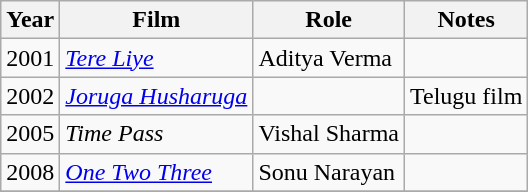<table class = "wikitable sortable">
<tr>
<th>Year</th>
<th>Film</th>
<th>Role</th>
<th>Notes</th>
</tr>
<tr>
<td>2001</td>
<td><em><a href='#'> Tere Liye</a></em></td>
<td>Aditya Verma</td>
<td></td>
</tr>
<tr>
<td>2002</td>
<td><em><a href='#'>Joruga Husharuga</a></em></td>
<td></td>
<td>Telugu film</td>
</tr>
<tr>
<td>2005</td>
<td><em>Time Pass</em></td>
<td>Vishal Sharma</td>
<td></td>
</tr>
<tr>
<td>2008</td>
<td><em><a href='#'>One Two Three</a></em></td>
<td>Sonu Narayan</td>
<td></td>
</tr>
<tr>
</tr>
</table>
